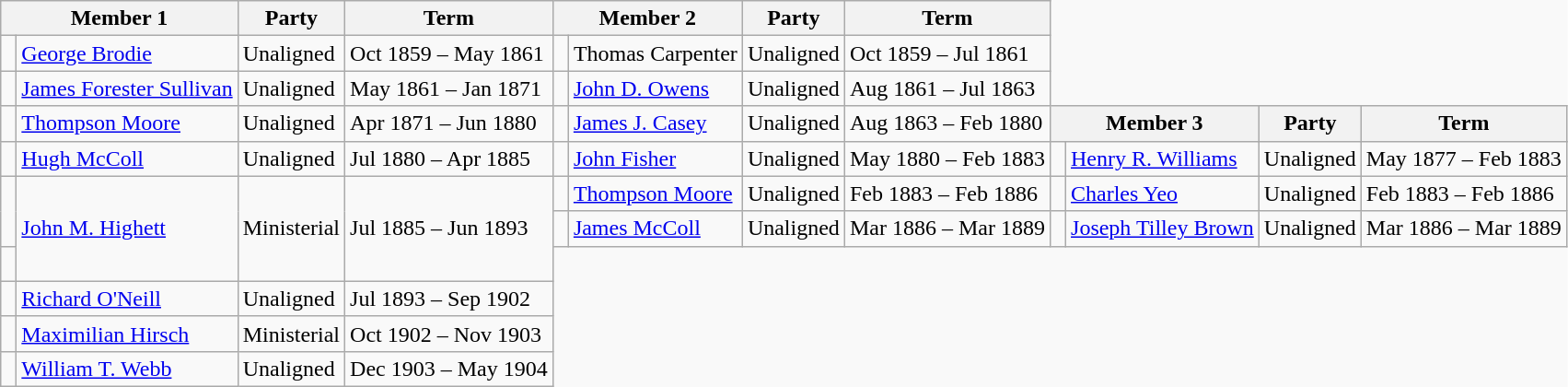<table class="wikitable" style='border-style: none none none none;'>
<tr>
<th colspan="2">Member 1</th>
<th>Party</th>
<th>Term</th>
<th colspan="2">Member 2</th>
<th>Party</th>
<th>Term</th>
</tr>
<tr style="background: #f9f9f9">
<td> </td>
<td><a href='#'>George Brodie</a></td>
<td>Unaligned</td>
<td>Oct 1859 – May 1861</td>
<td> </td>
<td>Thomas Carpenter</td>
<td>Unaligned</td>
<td>Oct 1859 – Jul 1861</td>
</tr>
<tr style="background: #f9f9f9">
<td> </td>
<td><a href='#'>James Forester Sullivan</a></td>
<td>Unaligned</td>
<td>May 1861 – Jan 1871</td>
<td> </td>
<td><a href='#'>John D. Owens</a></td>
<td>Unaligned</td>
<td>Aug 1861 – Jul 1863</td>
</tr>
<tr style="background: #f9f9f9">
<td rowspan=2 > </td>
<td rowspan=2><a href='#'>Thompson Moore</a></td>
<td rowspan=2>Unaligned</td>
<td rowspan=2>Apr 1871 – Jun 1880</td>
<td rowspan=2 > </td>
<td rowspan=2><a href='#'>James J. Casey</a></td>
<td rowspan=2>Unaligned</td>
<td rowspan=2>Aug 1863 – Feb 1880</td>
<th colspan="2">Member 3</th>
<th>Party</th>
<th>Term</th>
</tr>
<tr>
<td rowspan=2 > </td>
<td rowspan=2><a href='#'>Henry R. Williams</a></td>
<td rowspan=2>Unaligned</td>
<td rowspan=2>May 1877 – Feb 1883</td>
</tr>
<tr style="background: #f9f9f9">
<td> </td>
<td><a href='#'>Hugh McColl</a></td>
<td>Unaligned</td>
<td>Jul 1880 – Apr 1885</td>
<td> </td>
<td><a href='#'>John Fisher</a></td>
<td>Unaligned</td>
<td>May 1880 – Feb 1883</td>
</tr>
<tr style="background: #f9f9f9">
<td rowspan=2 > </td>
<td rowspan=3><a href='#'>John M. Highett</a></td>
<td rowspan=3>Ministerial</td>
<td rowspan=3>Jul 1885 – Jun 1893</td>
<td> </td>
<td><a href='#'>Thompson Moore</a></td>
<td>Unaligned</td>
<td>Feb 1883 – Feb 1886</td>
<td> </td>
<td><a href='#'>Charles Yeo</a></td>
<td>Unaligned</td>
<td>Feb 1883 – Feb 1886</td>
</tr>
<tr style="background: #f9f9f9">
<td> </td>
<td><a href='#'>James McColl</a></td>
<td>Unaligned</td>
<td>Mar 1886 – Mar 1889</td>
<td> </td>
<td><a href='#'>Joseph Tilley Brown</a></td>
<td>Unaligned</td>
<td>Mar 1886 – Mar 1889</td>
</tr>
<tr style="background: #f9f9f9">
<td> </td>
</tr>
<tr style="background: #f9f9f9">
<td> </td>
<td><a href='#'>Richard O'Neill</a></td>
<td>Unaligned</td>
<td>Jul 1893 – Sep 1902</td>
</tr>
<tr style="background: #f9f9f9">
<td> </td>
<td><a href='#'>Maximilian Hirsch</a></td>
<td>Ministerial</td>
<td>Oct 1902 – Nov 1903</td>
</tr>
<tr style="background: #f9f9f9">
<td> </td>
<td><a href='#'>William T. Webb</a></td>
<td>Unaligned</td>
<td>Dec 1903 – May 1904</td>
</tr>
</table>
